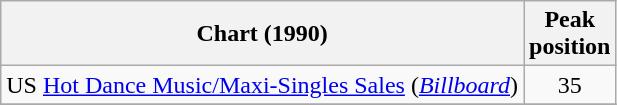<table class="wikitable sortable">
<tr>
<th>Chart (1990)</th>
<th>Peak<br>position</th>
</tr>
<tr>
<td>US <a href='#'>Hot Dance Music/Maxi-Singles Sales</a> (<em><a href='#'>Billboard</a></em>)</td>
<td align=center>35</td>
</tr>
<tr>
</tr>
</table>
